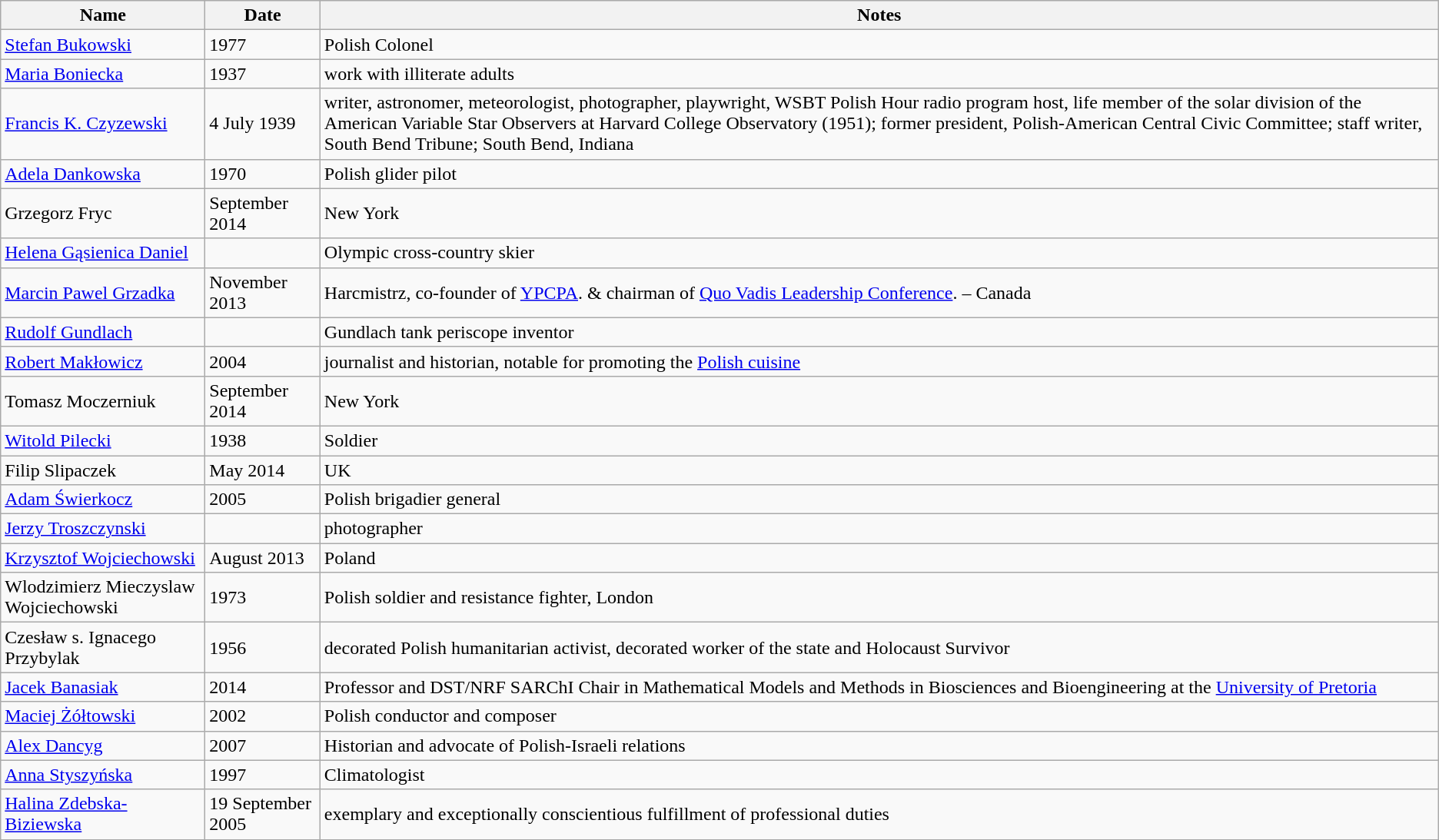<table class="wikitable sortable">
<tr>
<th>Name</th>
<th>Date</th>
<th>Notes</th>
</tr>
<tr>
<td><a href='#'>Stefan Bukowski</a></td>
<td>1977</td>
<td>Polish Colonel</td>
</tr>
<tr>
<td><a href='#'>Maria Boniecka</a></td>
<td>1937</td>
<td>work with illiterate adults</td>
</tr>
<tr>
<td><a href='#'>Francis K. Czyzewski</a></td>
<td>4 July 1939</td>
<td>writer, astronomer, meteorologist, photographer, playwright, WSBT Polish Hour radio program host, life member of the solar division of the American Variable Star Observers at Harvard College Observatory (1951); former president, Polish-American Central Civic Committee; staff writer, South Bend Tribune; South Bend, Indiana</td>
</tr>
<tr>
<td><a href='#'>Adela Dankowska</a></td>
<td>1970</td>
<td>Polish glider pilot</td>
</tr>
<tr>
<td>Grzegorz Fryc</td>
<td>September 2014</td>
<td>New York</td>
</tr>
<tr>
<td><a href='#'>Helena Gąsienica Daniel</a></td>
<td></td>
<td>Olympic cross-country skier</td>
</tr>
<tr>
<td><a href='#'>Marcin Pawel Grzadka</a></td>
<td>November 2013</td>
<td>Harcmistrz, co-founder of <a href='#'>YPCPA</a>. & chairman of <a href='#'>Quo Vadis Leadership Conference</a>. – Canada</td>
</tr>
<tr>
<td><a href='#'>Rudolf Gundlach</a></td>
<td></td>
<td>Gundlach tank periscope inventor</td>
</tr>
<tr>
<td><a href='#'>Robert Makłowicz</a></td>
<td>2004</td>
<td>journalist and historian, notable for promoting the <a href='#'>Polish cuisine</a></td>
</tr>
<tr>
<td>Tomasz Moczerniuk</td>
<td>September 2014</td>
<td>New York</td>
</tr>
<tr>
<td><a href='#'>Witold Pilecki</a></td>
<td>1938</td>
<td>Soldier</td>
</tr>
<tr>
<td>Filip Slipaczek</td>
<td>May 2014</td>
<td>UK</td>
</tr>
<tr>
<td><a href='#'>Adam Świerkocz</a></td>
<td>2005</td>
<td>Polish brigadier general</td>
</tr>
<tr>
<td><a href='#'>Jerzy Troszczynski</a></td>
<td></td>
<td>photographer</td>
</tr>
<tr>
<td><a href='#'>Krzysztof Wojciechowski</a></td>
<td>August 2013</td>
<td>Poland</td>
</tr>
<tr>
<td>Wlodzimierz Mieczyslaw Wojciechowski</td>
<td>1973</td>
<td>Polish soldier and resistance fighter, London</td>
</tr>
<tr>
<td>Czesław s. Ignacego Przybylak</td>
<td>1956</td>
<td>decorated Polish humanitarian activist, decorated worker of the state and Holocaust Survivor</td>
</tr>
<tr>
<td><a href='#'>Jacek Banasiak</a></td>
<td>2014</td>
<td>Professor and DST/NRF SARChI Chair in Mathematical Models and Methods in Biosciences and Bioengineering at the <a href='#'>University of Pretoria</a></td>
</tr>
<tr>
<td><a href='#'>Maciej Żółtowski</a></td>
<td>2002</td>
<td>Polish conductor and composer</td>
</tr>
<tr>
<td><a href='#'>Alex Dancyg</a></td>
<td>2007</td>
<td>Historian and advocate of Polish-Israeli relations</td>
</tr>
<tr>
<td><a href='#'>Anna Styszyńska</a></td>
<td>1997</td>
<td>Climatologist</td>
</tr>
<tr>
<td><a href='#'>Halina Zdebska-Biziewska</a></td>
<td>19 September 2005</td>
<td>exemplary and exceptionally conscientious fulfillment of professional duties</td>
</tr>
</table>
